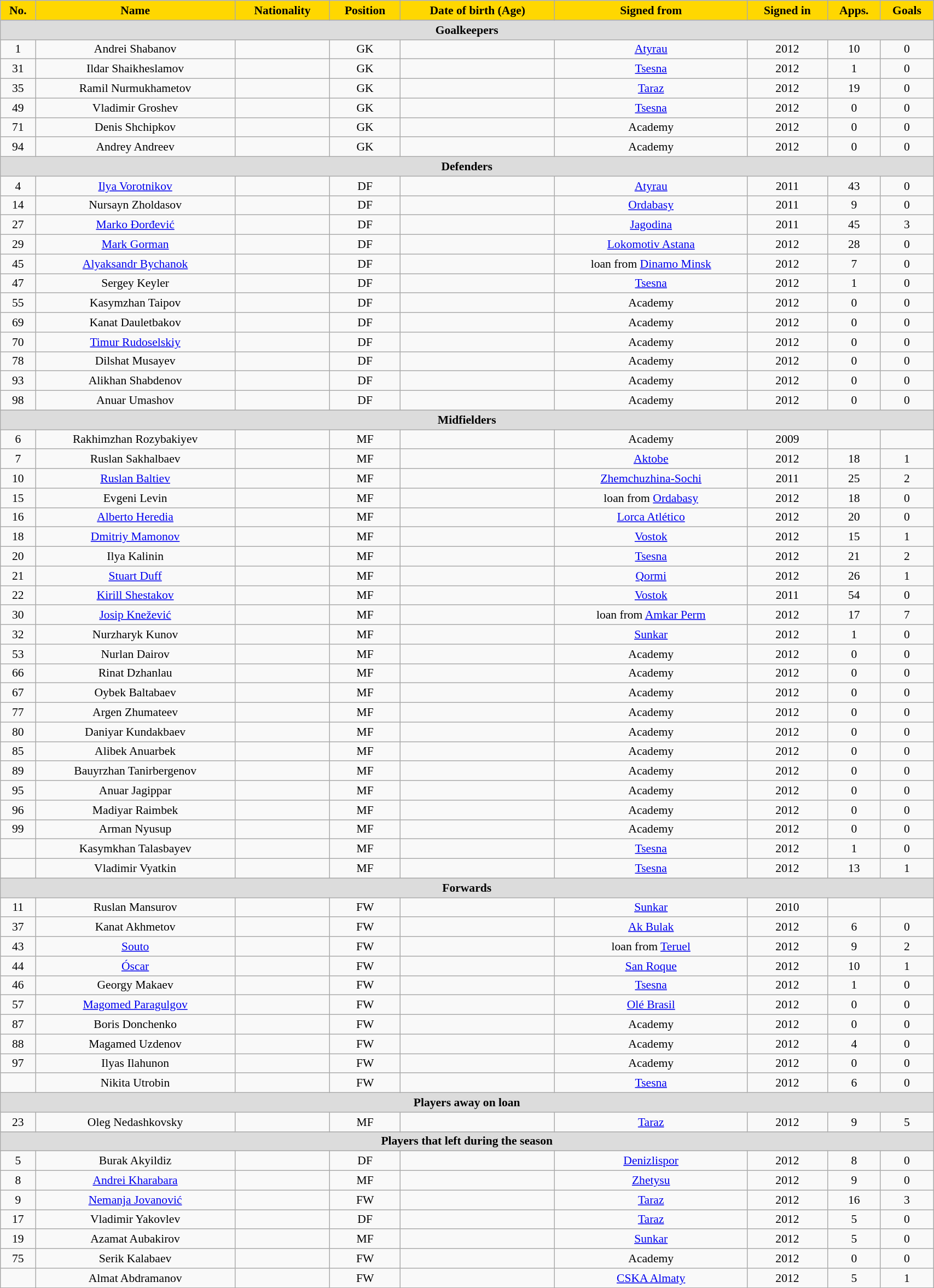<table class="wikitable"  style="text-align:center; font-size:90%; width:90%;">
<tr>
<th style="background:#FFD700; color:#000000; text-align:center;">No.</th>
<th style="background:#FFD700; color:#000000; text-align:center;">Name</th>
<th style="background:#FFD700; color:#000000; text-align:center;">Nationality</th>
<th style="background:#FFD700; color:#000000; text-align:center;">Position</th>
<th style="background:#FFD700; color:#000000; text-align:center;">Date of birth (Age)</th>
<th style="background:#FFD700; color:#000000; text-align:center;">Signed from</th>
<th style="background:#FFD700; color:#000000; text-align:center;">Signed in</th>
<th style="background:#FFD700; color:#000000; text-align:center;">Apps.</th>
<th style="background:#FFD700; color:#000000; text-align:center;">Goals</th>
</tr>
<tr>
<th colspan="11"  style="background:#dcdcdc; text-align:center;">Goalkeepers</th>
</tr>
<tr>
<td>1</td>
<td>Andrei Shabanov</td>
<td></td>
<td>GK</td>
<td></td>
<td><a href='#'>Atyrau</a></td>
<td>2012</td>
<td>10</td>
<td>0</td>
</tr>
<tr>
<td>31</td>
<td>Ildar Shaikheslamov</td>
<td></td>
<td>GK</td>
<td></td>
<td><a href='#'>Tsesna</a></td>
<td>2012</td>
<td>1</td>
<td>0</td>
</tr>
<tr>
<td>35</td>
<td>Ramil Nurmukhametov</td>
<td></td>
<td>GK</td>
<td></td>
<td><a href='#'>Taraz</a></td>
<td>2012</td>
<td>19</td>
<td>0</td>
</tr>
<tr>
<td>49</td>
<td>Vladimir Groshev</td>
<td></td>
<td>GK</td>
<td></td>
<td><a href='#'>Tsesna</a></td>
<td>2012</td>
<td>0</td>
<td>0</td>
</tr>
<tr>
<td>71</td>
<td>Denis Shchipkov</td>
<td></td>
<td>GK</td>
<td></td>
<td>Academy</td>
<td>2012</td>
<td>0</td>
<td>0</td>
</tr>
<tr>
<td>94</td>
<td>Andrey Andreev</td>
<td></td>
<td>GK</td>
<td></td>
<td>Academy</td>
<td>2012</td>
<td>0</td>
<td>0</td>
</tr>
<tr>
<th colspan="11"  style="background:#dcdcdc; text-align:center;">Defenders</th>
</tr>
<tr>
<td>4</td>
<td><a href='#'>Ilya Vorotnikov</a></td>
<td></td>
<td>DF</td>
<td></td>
<td><a href='#'>Atyrau</a></td>
<td>2011</td>
<td>43</td>
<td>0</td>
</tr>
<tr>
<td>14</td>
<td>Nursayn Zholdasov</td>
<td></td>
<td>DF</td>
<td></td>
<td><a href='#'>Ordabasy</a></td>
<td>2011</td>
<td>9</td>
<td>0</td>
</tr>
<tr>
<td>27</td>
<td><a href='#'>Marko Đorđević</a></td>
<td></td>
<td>DF</td>
<td></td>
<td><a href='#'>Jagodina</a></td>
<td>2011</td>
<td>45</td>
<td>3</td>
</tr>
<tr>
<td>29</td>
<td><a href='#'>Mark Gorman</a></td>
<td></td>
<td>DF</td>
<td></td>
<td><a href='#'>Lokomotiv Astana</a></td>
<td>2012</td>
<td>28</td>
<td>0</td>
</tr>
<tr>
<td>45</td>
<td><a href='#'>Alyaksandr Bychanok</a></td>
<td></td>
<td>DF</td>
<td></td>
<td>loan from <a href='#'>Dinamo Minsk</a></td>
<td>2012</td>
<td>7</td>
<td>0</td>
</tr>
<tr>
<td>47</td>
<td>Sergey Keyler</td>
<td></td>
<td>DF</td>
<td></td>
<td><a href='#'>Tsesna</a></td>
<td>2012</td>
<td>1</td>
<td>0</td>
</tr>
<tr>
<td>55</td>
<td>Kasymzhan Taipov</td>
<td></td>
<td>DF</td>
<td></td>
<td>Academy</td>
<td>2012</td>
<td>0</td>
<td>0</td>
</tr>
<tr>
<td>69</td>
<td>Kanat Dauletbakov</td>
<td></td>
<td>DF</td>
<td></td>
<td>Academy</td>
<td>2012</td>
<td>0</td>
<td>0</td>
</tr>
<tr>
<td>70</td>
<td><a href='#'>Timur Rudoselskiy</a></td>
<td></td>
<td>DF</td>
<td></td>
<td>Academy</td>
<td>2012</td>
<td>0</td>
<td>0</td>
</tr>
<tr>
<td>78</td>
<td>Dilshat Musayev</td>
<td></td>
<td>DF</td>
<td></td>
<td>Academy</td>
<td>2012</td>
<td>0</td>
<td>0</td>
</tr>
<tr>
<td>93</td>
<td>Alikhan Shabdenov</td>
<td></td>
<td>DF</td>
<td></td>
<td>Academy</td>
<td>2012</td>
<td>0</td>
<td>0</td>
</tr>
<tr>
<td>98</td>
<td>Anuar Umashov</td>
<td></td>
<td>DF</td>
<td></td>
<td>Academy</td>
<td>2012</td>
<td>0</td>
<td>0</td>
</tr>
<tr>
<th colspan="11"  style="background:#dcdcdc; text-align:center;">Midfielders</th>
</tr>
<tr>
<td>6</td>
<td>Rakhimzhan Rozybakiyev</td>
<td></td>
<td>MF</td>
<td></td>
<td>Academy</td>
<td>2009</td>
<td></td>
<td></td>
</tr>
<tr>
<td>7</td>
<td>Ruslan Sakhalbaev</td>
<td></td>
<td>MF</td>
<td></td>
<td><a href='#'>Aktobe</a></td>
<td>2012</td>
<td>18</td>
<td>1</td>
</tr>
<tr>
<td>10</td>
<td><a href='#'>Ruslan Baltiev</a></td>
<td></td>
<td>MF</td>
<td></td>
<td><a href='#'>Zhemchuzhina-Sochi</a></td>
<td>2011</td>
<td>25</td>
<td>2</td>
</tr>
<tr>
<td>15</td>
<td>Evgeni Levin</td>
<td></td>
<td>MF</td>
<td></td>
<td>loan from <a href='#'>Ordabasy</a></td>
<td>2012</td>
<td>18</td>
<td>0</td>
</tr>
<tr>
<td>16</td>
<td><a href='#'>Alberto Heredia</a></td>
<td></td>
<td>MF</td>
<td></td>
<td><a href='#'>Lorca Atlético</a></td>
<td>2012</td>
<td>20</td>
<td>0</td>
</tr>
<tr>
<td>18</td>
<td><a href='#'>Dmitriy Mamonov</a></td>
<td></td>
<td>MF</td>
<td></td>
<td><a href='#'>Vostok</a></td>
<td>2012</td>
<td>15</td>
<td>1</td>
</tr>
<tr>
<td>20</td>
<td>Ilya Kalinin</td>
<td></td>
<td>MF</td>
<td></td>
<td><a href='#'>Tsesna</a></td>
<td>2012</td>
<td>21</td>
<td>2</td>
</tr>
<tr>
<td>21</td>
<td><a href='#'>Stuart Duff</a></td>
<td></td>
<td>MF</td>
<td></td>
<td><a href='#'>Qormi</a></td>
<td>2012</td>
<td>26</td>
<td>1</td>
</tr>
<tr>
<td>22</td>
<td><a href='#'>Kirill Shestakov</a></td>
<td></td>
<td>MF</td>
<td></td>
<td><a href='#'>Vostok</a></td>
<td>2011</td>
<td>54</td>
<td>0</td>
</tr>
<tr>
<td>30</td>
<td><a href='#'>Josip Knežević</a></td>
<td></td>
<td>MF</td>
<td></td>
<td>loan from <a href='#'>Amkar Perm</a></td>
<td>2012</td>
<td>17</td>
<td>7</td>
</tr>
<tr>
<td>32</td>
<td>Nurzharyk Kunov</td>
<td></td>
<td>MF</td>
<td></td>
<td><a href='#'>Sunkar</a></td>
<td>2012</td>
<td>1</td>
<td>0</td>
</tr>
<tr>
<td>53</td>
<td>Nurlan Dairov</td>
<td></td>
<td>MF</td>
<td></td>
<td>Academy</td>
<td>2012</td>
<td>0</td>
<td>0</td>
</tr>
<tr>
<td>66</td>
<td>Rinat Dzhanlau</td>
<td></td>
<td>MF</td>
<td></td>
<td>Academy</td>
<td>2012</td>
<td>0</td>
<td>0</td>
</tr>
<tr>
<td>67</td>
<td>Oybek Baltabaev</td>
<td></td>
<td>MF</td>
<td></td>
<td>Academy</td>
<td>2012</td>
<td>0</td>
<td>0</td>
</tr>
<tr>
<td>77</td>
<td>Argen Zhumateev</td>
<td></td>
<td>MF</td>
<td></td>
<td>Academy</td>
<td>2012</td>
<td>0</td>
<td>0</td>
</tr>
<tr>
<td>80</td>
<td>Daniyar Kundakbaev</td>
<td></td>
<td>MF</td>
<td></td>
<td>Academy</td>
<td>2012</td>
<td>0</td>
<td>0</td>
</tr>
<tr>
<td>85</td>
<td>Alibek Anuarbek</td>
<td></td>
<td>MF</td>
<td></td>
<td>Academy</td>
<td>2012</td>
<td>0</td>
<td>0</td>
</tr>
<tr>
<td>89</td>
<td>Bauyrzhan Tanirbergenov</td>
<td></td>
<td>MF</td>
<td></td>
<td>Academy</td>
<td>2012</td>
<td>0</td>
<td>0</td>
</tr>
<tr>
<td>95</td>
<td>Anuar Jagippar</td>
<td></td>
<td>MF</td>
<td></td>
<td>Academy</td>
<td>2012</td>
<td>0</td>
<td>0</td>
</tr>
<tr>
<td>96</td>
<td>Madiyar Raimbek</td>
<td></td>
<td>MF</td>
<td></td>
<td>Academy</td>
<td>2012</td>
<td>0</td>
<td>0</td>
</tr>
<tr>
<td>99</td>
<td>Arman Nyusup</td>
<td></td>
<td>MF</td>
<td></td>
<td>Academy</td>
<td>2012</td>
<td>0</td>
<td>0</td>
</tr>
<tr>
<td></td>
<td>Kasymkhan Talasbayev</td>
<td></td>
<td>MF</td>
<td></td>
<td><a href='#'>Tsesna</a></td>
<td>2012</td>
<td>1</td>
<td>0</td>
</tr>
<tr>
<td></td>
<td>Vladimir Vyatkin</td>
<td></td>
<td>MF</td>
<td></td>
<td><a href='#'>Tsesna</a></td>
<td>2012</td>
<td>13</td>
<td>1</td>
</tr>
<tr>
<th colspan="11"  style="background:#dcdcdc; text-align:center;">Forwards</th>
</tr>
<tr>
<td>11</td>
<td>Ruslan Mansurov</td>
<td></td>
<td>FW</td>
<td></td>
<td><a href='#'>Sunkar</a></td>
<td>2010</td>
<td></td>
<td></td>
</tr>
<tr>
<td>37</td>
<td>Kanat Akhmetov</td>
<td></td>
<td>FW</td>
<td></td>
<td><a href='#'>Ak Bulak</a></td>
<td>2012</td>
<td>6</td>
<td>0</td>
</tr>
<tr>
<td>43</td>
<td><a href='#'>Souto</a></td>
<td></td>
<td>FW</td>
<td></td>
<td>loan from <a href='#'>Teruel</a></td>
<td>2012</td>
<td>9</td>
<td>2</td>
</tr>
<tr>
<td>44</td>
<td><a href='#'>Óscar</a></td>
<td></td>
<td>FW</td>
<td></td>
<td><a href='#'>San Roque</a></td>
<td>2012</td>
<td>10</td>
<td>1</td>
</tr>
<tr>
<td>46</td>
<td>Georgy Makaev</td>
<td></td>
<td>FW</td>
<td></td>
<td><a href='#'>Tsesna</a></td>
<td>2012</td>
<td>1</td>
<td>0</td>
</tr>
<tr>
<td>57</td>
<td><a href='#'>Magomed Paragulgov</a></td>
<td></td>
<td>FW</td>
<td></td>
<td><a href='#'>Olé Brasil</a></td>
<td>2012</td>
<td>0</td>
<td>0</td>
</tr>
<tr>
<td>87</td>
<td>Boris Donchenko</td>
<td></td>
<td>FW</td>
<td></td>
<td>Academy</td>
<td>2012</td>
<td>0</td>
<td>0</td>
</tr>
<tr>
<td>88</td>
<td>Magamed Uzdenov</td>
<td></td>
<td>FW</td>
<td></td>
<td>Academy</td>
<td>2012</td>
<td>4</td>
<td>0</td>
</tr>
<tr>
<td>97</td>
<td>Ilyas Ilahunon</td>
<td></td>
<td>FW</td>
<td></td>
<td>Academy</td>
<td>2012</td>
<td>0</td>
<td>0</td>
</tr>
<tr>
<td></td>
<td>Nikita Utrobin</td>
<td></td>
<td>FW</td>
<td></td>
<td><a href='#'>Tsesna</a></td>
<td>2012</td>
<td>6</td>
<td>0</td>
</tr>
<tr>
<th colspan="11"  style="background:#dcdcdc; text-align:center;">Players away on loan</th>
</tr>
<tr>
<td>23</td>
<td>Oleg Nedashkovsky</td>
<td></td>
<td>MF</td>
<td></td>
<td><a href='#'>Taraz</a></td>
<td>2012</td>
<td>9</td>
<td>5</td>
</tr>
<tr>
<th colspan="11"  style="background:#dcdcdc; text-align:center;">Players that left during the season</th>
</tr>
<tr>
<td>5</td>
<td>Burak Akyildiz</td>
<td></td>
<td>DF</td>
<td></td>
<td><a href='#'>Denizlispor</a></td>
<td>2012</td>
<td>8</td>
<td>0</td>
</tr>
<tr>
<td>8</td>
<td><a href='#'>Andrei Kharabara</a></td>
<td></td>
<td>MF</td>
<td></td>
<td><a href='#'>Zhetysu</a></td>
<td>2012</td>
<td>9</td>
<td>0</td>
</tr>
<tr>
<td>9</td>
<td><a href='#'>Nemanja Jovanović</a></td>
<td></td>
<td>FW</td>
<td></td>
<td><a href='#'>Taraz</a></td>
<td>2012</td>
<td>16</td>
<td>3</td>
</tr>
<tr>
<td>17</td>
<td>Vladimir Yakovlev</td>
<td></td>
<td>DF</td>
<td></td>
<td><a href='#'>Taraz</a></td>
<td>2012</td>
<td>5</td>
<td>0</td>
</tr>
<tr>
<td>19</td>
<td>Azamat Aubakirov</td>
<td></td>
<td>MF</td>
<td></td>
<td><a href='#'>Sunkar</a></td>
<td>2012</td>
<td>5</td>
<td>0</td>
</tr>
<tr>
<td>75</td>
<td>Serik Kalabaev</td>
<td></td>
<td>FW</td>
<td></td>
<td>Academy</td>
<td>2012</td>
<td>0</td>
<td>0</td>
</tr>
<tr>
<td></td>
<td>Almat Abdramanov</td>
<td></td>
<td>FW</td>
<td></td>
<td><a href='#'>CSKA Almaty</a></td>
<td>2012</td>
<td>5</td>
<td>1</td>
</tr>
</table>
